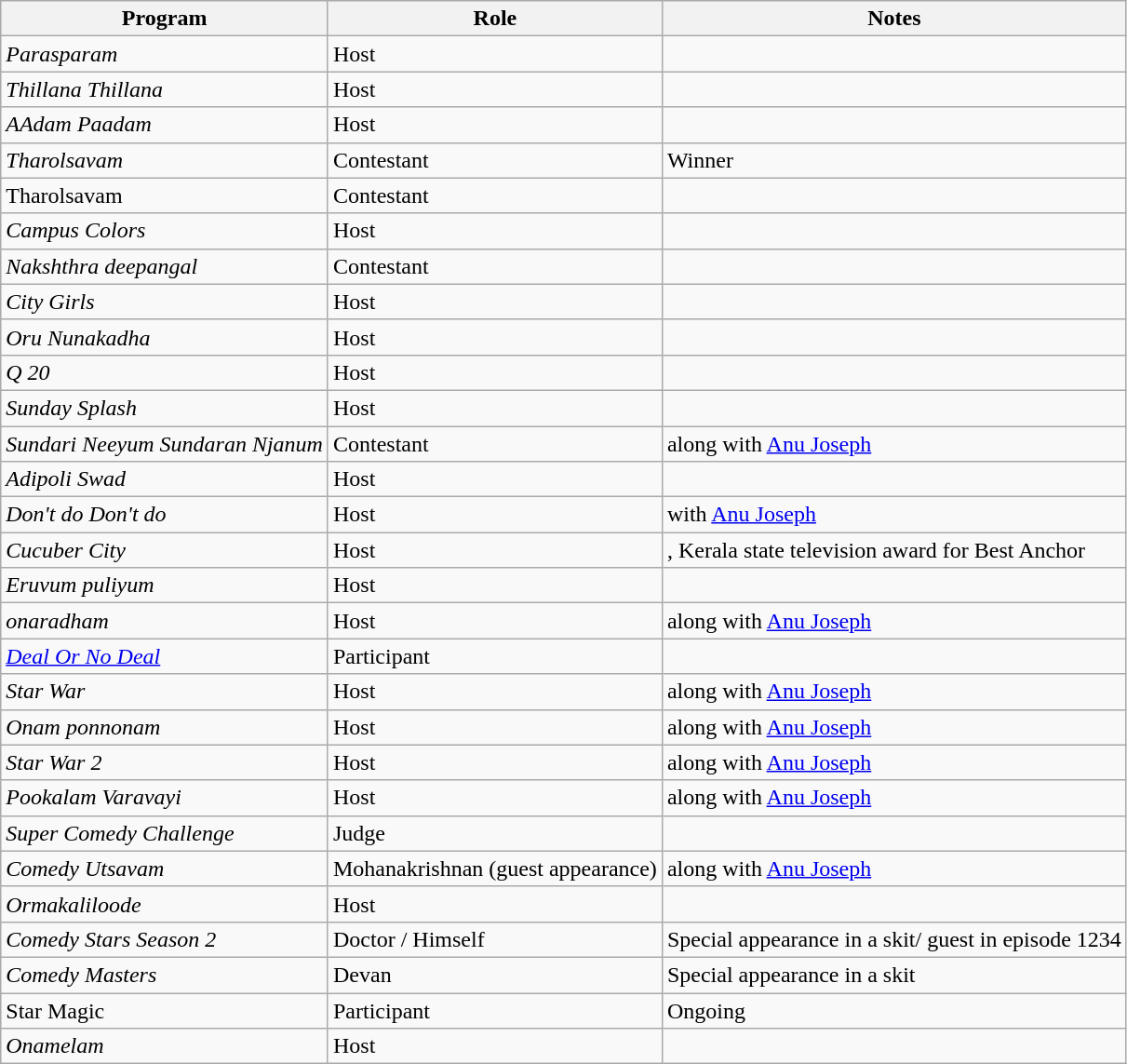<table class="wikitable">
<tr>
<th>Program</th>
<th>Role</th>
<th>Notes</th>
</tr>
<tr>
<td><em>Parasparam</em></td>
<td>Host</td>
<td></td>
</tr>
<tr>
<td><em>Thillana Thillana</em></td>
<td>Host</td>
<td></td>
</tr>
<tr>
<td><em>AAdam Paadam</em></td>
<td>Host</td>
<td></td>
</tr>
<tr>
<td><em>Tharolsavam</em></td>
<td>Contestant</td>
<td>Winner</td>
</tr>
<tr>
<td>Tharolsavam</td>
<td>Contestant</td>
<td></td>
</tr>
<tr>
<td><em>Campus Colors</em></td>
<td>Host</td>
<td></td>
</tr>
<tr>
<td><em>Nakshthra deepangal</em></td>
<td>Contestant</td>
<td></td>
</tr>
<tr>
<td><em>City Girls</em></td>
<td>Host</td>
<td></td>
</tr>
<tr>
<td><em>Oru Nunakadha</em></td>
<td>Host</td>
<td></td>
</tr>
<tr>
<td><em>Q 20</em></td>
<td>Host</td>
<td></td>
</tr>
<tr>
<td><em>Sunday Splash</em></td>
<td>Host</td>
<td></td>
</tr>
<tr>
<td><em>Sundari Neeyum Sundaran Njanum</em></td>
<td>Contestant</td>
<td>along with <a href='#'>Anu Joseph</a></td>
</tr>
<tr>
<td><em>Adipoli Swad</em></td>
<td>Host</td>
<td></td>
</tr>
<tr>
<td><em>Don't do Don't do</em></td>
<td>Host</td>
<td>with <a href='#'>Anu Joseph</a></td>
</tr>
<tr>
<td><em>Cucuber City</em></td>
<td>Host</td>
<td>, Kerala state television award for Best Anchor</td>
</tr>
<tr>
<td><em>Eruvum puliyum</em></td>
<td>Host</td>
<td></td>
</tr>
<tr>
<td><em>onaradham</em></td>
<td>Host</td>
<td>along with <a href='#'>Anu Joseph</a></td>
</tr>
<tr>
<td><em><a href='#'>Deal Or No Deal</a></em></td>
<td>Participant</td>
<td></td>
</tr>
<tr>
<td><em>Star War</em></td>
<td>Host</td>
<td>along with <a href='#'>Anu Joseph</a></td>
</tr>
<tr>
<td><em>Onam ponnonam</em></td>
<td>Host</td>
<td>along with <a href='#'>Anu Joseph</a></td>
</tr>
<tr>
<td><em>Star War 2</em></td>
<td>Host</td>
<td>along with <a href='#'>Anu Joseph</a></td>
</tr>
<tr>
<td><em>Pookalam Varavayi</em></td>
<td>Host</td>
<td>along with <a href='#'>Anu Joseph</a></td>
</tr>
<tr>
<td><em>Super Comedy Challenge</em></td>
<td>Judge</td>
<td></td>
</tr>
<tr>
<td><em>Comedy Utsavam</em></td>
<td>Mohanakrishnan (guest appearance)</td>
<td>along with <a href='#'>Anu Joseph</a></td>
</tr>
<tr>
<td><em>Ormakaliloode</em></td>
<td>Host</td>
<td></td>
</tr>
<tr>
<td><em>Comedy Stars Season 2</em></td>
<td>Doctor / Himself</td>
<td>Special appearance in a skit/ guest in episode 1234</td>
</tr>
<tr>
<td><em>Comedy Masters</em></td>
<td>Devan</td>
<td>Special appearance in a skit</td>
</tr>
<tr>
<td>Star Magic</td>
<td>Participant</td>
<td>Ongoing</td>
</tr>
<tr>
<td><em>Onamelam</em></td>
<td>Host</td>
<td></td>
</tr>
</table>
